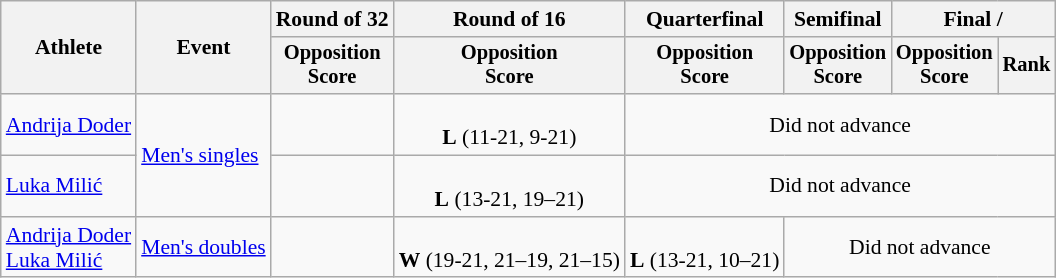<table class="wikitable" style="font-size:90%">
<tr>
<th rowspan=2>Athlete</th>
<th rowspan=2>Event</th>
<th>Round of 32</th>
<th>Round of 16</th>
<th>Quarterfinal</th>
<th>Semifinal</th>
<th colspan=2>Final / </th>
</tr>
<tr style="font-size:95%">
<th>Opposition<br>Score</th>
<th>Opposition<br>Score</th>
<th>Opposition<br>Score</th>
<th>Opposition<br>Score</th>
<th>Opposition<br>Score</th>
<th>Rank</th>
</tr>
<tr align=center>
<td align=left><a href='#'>Andrija Doder</a></td>
<td align=left rowspan=2><a href='#'>Men's singles</a></td>
<td></td>
<td><br><strong>L</strong> (11-21, 9-21)</td>
<td colspan=4>Did not advance</td>
</tr>
<tr align=center>
<td align=left><a href='#'>Luka Milić</a></td>
<td></td>
<td><br><strong>L</strong> (13-21, 19–21)</td>
<td colspan=4>Did not advance</td>
</tr>
<tr align=center>
<td align=left><a href='#'>Andrija Doder</a><br><a href='#'>Luka Milić</a></td>
<td align=left><a href='#'>Men's doubles</a></td>
<td></td>
<td><br><strong>W</strong> (19-21, 21–19, 21–15)</td>
<td><br><strong>L</strong> (13-21, 10–21)</td>
<td colspan=3>Did not advance</td>
</tr>
</table>
